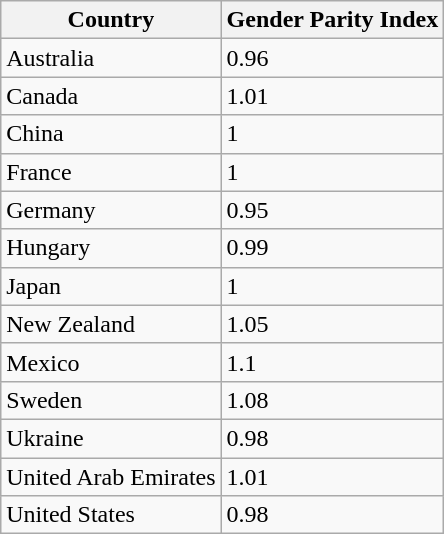<table class="wikitable sortable">
<tr>
<th>Country</th>
<th>Gender Parity Index</th>
</tr>
<tr>
<td>Australia</td>
<td>0.96</td>
</tr>
<tr>
<td>Canada</td>
<td>1.01</td>
</tr>
<tr>
<td>China</td>
<td>1</td>
</tr>
<tr>
<td>France</td>
<td>1</td>
</tr>
<tr>
<td>Germany</td>
<td>0.95</td>
</tr>
<tr>
<td>Hungary</td>
<td>0.99</td>
</tr>
<tr>
<td>Japan</td>
<td>1</td>
</tr>
<tr>
<td>New Zealand</td>
<td>1.05</td>
</tr>
<tr>
<td>Mexico</td>
<td>1.1</td>
</tr>
<tr>
<td>Sweden</td>
<td>1.08</td>
</tr>
<tr>
<td>Ukraine</td>
<td>0.98</td>
</tr>
<tr>
<td>United Arab Emirates</td>
<td>1.01</td>
</tr>
<tr>
<td>United States</td>
<td>0.98</td>
</tr>
</table>
